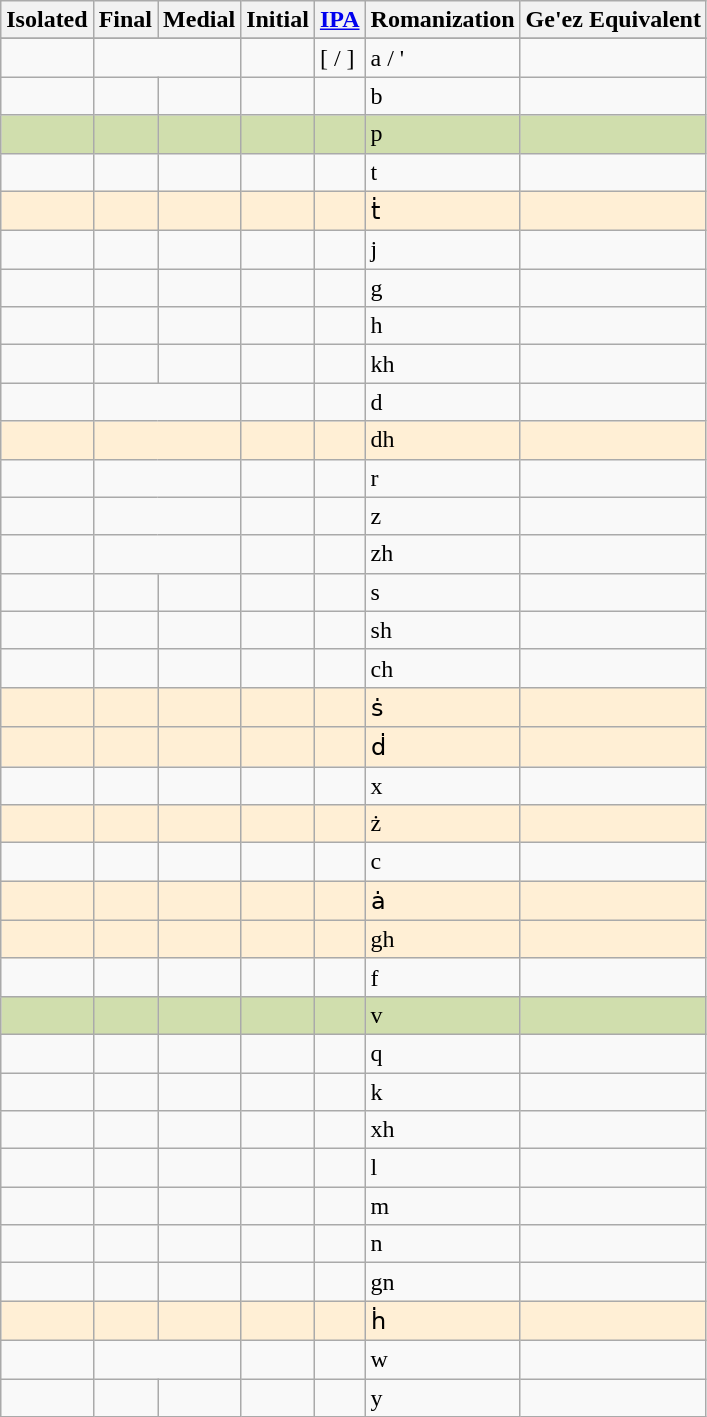<table class="wikitable">
<tr>
<th>Isolated</th>
<th>Final</th>
<th>Medial</th>
<th>Initial</th>
<th><a href='#'>IPA</a></th>
<th>Romanization</th>
<th>Ge'ez Equivalent</th>
</tr>
<tr>
</tr>
<tr>
<td><span></span></td>
<td colspan=2><span></span></td>
<td><span></span></td>
<td>[ / ]</td>
<td>a / '</td>
<td></td>
</tr>
<tr>
<td><span></span></td>
<td><span></span></td>
<td><span></span></td>
<td><span></span></td>
<td></td>
<td>b</td>
<td></td>
</tr>
<tr bgcolor="#d0dead">
<td><span></span></td>
<td><span></span></td>
<td><span></span></td>
<td><span></span></td>
<td></td>
<td>p</td>
<td></td>
</tr>
<tr>
<td><span></span></td>
<td><span></span></td>
<td><span></span></td>
<td><span></span></td>
<td></td>
<td>t</td>
<td></td>
</tr>
<tr bgcolor="#FFEFD5">
<td><span></span></td>
<td><span></span></td>
<td><span></span></td>
<td><span></span></td>
<td></td>
<td>ṫ</td>
<td></td>
</tr>
<tr>
<td><span></span></td>
<td><span></span></td>
<td><span></span></td>
<td><span></span></td>
<td></td>
<td>j</td>
<td></td>
</tr>
<tr>
<td><span></span></td>
<td><span></span></td>
<td><span></span></td>
<td><span></span></td>
<td></td>
<td>g</td>
<td></td>
</tr>
<tr>
<td><span></span></td>
<td><span></span></td>
<td><span></span></td>
<td><span></span></td>
<td></td>
<td>h</td>
<td></td>
</tr>
<tr>
<td><span></span></td>
<td><span></span></td>
<td><span></span></td>
<td><span></span></td>
<td></td>
<td>kh</td>
<td></td>
</tr>
<tr>
<td><span></span></td>
<td colspan=2><span></span></td>
<td><span></span></td>
<td></td>
<td>d</td>
<td></td>
</tr>
<tr bgcolor="#FFEFD5">
<td><span></span></td>
<td colspan=2><span></span></td>
<td><span></span></td>
<td></td>
<td>dh</td>
<td></td>
</tr>
<tr>
<td><span></span></td>
<td colspan=2><span></span></td>
<td><span></span></td>
<td></td>
<td>r</td>
<td></td>
</tr>
<tr>
<td><span></span></td>
<td colspan=2><span></span></td>
<td><span></span></td>
<td></td>
<td>z</td>
<td></td>
</tr>
<tr>
<td><span></span></td>
<td colspan=2><span></span></td>
<td><span></span></td>
<td></td>
<td>zh</td>
<td></td>
</tr>
<tr>
<td><span></span></td>
<td><span></span></td>
<td><span></span></td>
<td><span></span></td>
<td></td>
<td>s</td>
<td></td>
</tr>
<tr>
<td><span></span></td>
<td><span></span></td>
<td><span></span></td>
<td><span></span></td>
<td></td>
<td>sh</td>
<td></td>
</tr>
<tr>
<td><span></span></td>
<td><span></span></td>
<td><span></span></td>
<td><span></span></td>
<td></td>
<td>ch</td>
<td></td>
</tr>
<tr bgcolor="#FFEFD5">
<td><span></span></td>
<td><span></span></td>
<td><span></span></td>
<td><span></span></td>
<td></td>
<td>ṡ</td>
<td></td>
</tr>
<tr bgcolor="#FFEFD5">
<td><span></span></td>
<td><span></span></td>
<td><span></span></td>
<td><span></span></td>
<td></td>
<td>ḋ</td>
<td></td>
</tr>
<tr>
<td><span></span></td>
<td><span></span></td>
<td><span></span></td>
<td><span></span></td>
<td></td>
<td>x</td>
<td></td>
</tr>
<tr bgcolor="#FFEFD5">
<td><span></span></td>
<td><span></span></td>
<td><span></span></td>
<td><span></span></td>
<td></td>
<td>ż</td>
<td></td>
</tr>
<tr>
<td><span></span></td>
<td><span></span></td>
<td><span></span></td>
<td><span></span></td>
<td></td>
<td>c</td>
<td></td>
</tr>
<tr bgcolor="#FFEFD5">
<td><span></span></td>
<td><span></span></td>
<td><span></span></td>
<td><span></span></td>
<td></td>
<td>ȧ</td>
<td></td>
</tr>
<tr bgcolor="#FFEFD5">
<td><span></span></td>
<td><span></span></td>
<td><span></span></td>
<td><span></span></td>
<td></td>
<td>gh</td>
<td></td>
</tr>
<tr>
<td><span></span></td>
<td><span></span></td>
<td><span></span></td>
<td><span></span></td>
<td></td>
<td>f</td>
<td></td>
</tr>
<tr bgcolor="#d0dead">
<td><span></span></td>
<td><span></span></td>
<td><span></span></td>
<td><span></span></td>
<td></td>
<td>v</td>
<td></td>
</tr>
<tr>
<td><span></span></td>
<td><span></span></td>
<td><span></span></td>
<td><span></span></td>
<td></td>
<td>q</td>
<td></td>
</tr>
<tr>
<td><span></span></td>
<td><span></span></td>
<td><span></span></td>
<td><span></span></td>
<td></td>
<td>k</td>
<td></td>
</tr>
<tr>
<td><span></span></td>
<td><span></span></td>
<td><span></span></td>
<td><span></span></td>
<td></td>
<td>xh</td>
<td></td>
</tr>
<tr>
<td><span></span></td>
<td><span></span></td>
<td><span></span></td>
<td><span></span></td>
<td></td>
<td>l</td>
<td></td>
</tr>
<tr>
<td><span></span></td>
<td><span></span></td>
<td><span></span></td>
<td><span></span></td>
<td></td>
<td>m</td>
<td></td>
</tr>
<tr>
<td><span></span></td>
<td><span></span></td>
<td><span></span></td>
<td><span></span></td>
<td></td>
<td>n</td>
<td></td>
</tr>
<tr>
<td><span></span></td>
<td><span></span></td>
<td><span></span></td>
<td><span></span></td>
<td></td>
<td>gn</td>
<td></td>
</tr>
<tr bgcolor="#FFEFD5">
<td><span></span></td>
<td><span></span></td>
<td><span></span></td>
<td><span></span></td>
<td></td>
<td>ḣ</td>
<td></td>
</tr>
<tr>
<td><span></span></td>
<td colspan=2><span></span></td>
<td><span></span></td>
<td></td>
<td>w</td>
<td></td>
</tr>
<tr>
<td><span></span></td>
<td><span></span></td>
<td><span></span></td>
<td><span></span></td>
<td></td>
<td>y</td>
<td></td>
</tr>
</table>
